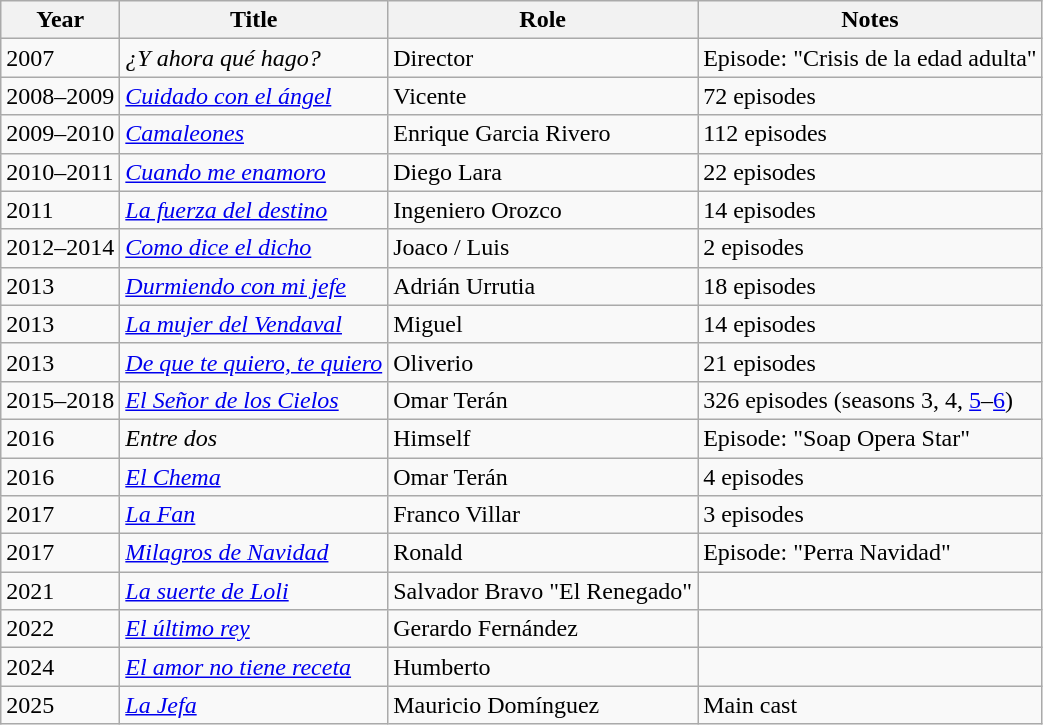<table class="wikitable sortable">
<tr>
<th>Year</th>
<th>Title</th>
<th>Role</th>
<th>Notes</th>
</tr>
<tr>
<td>2007</td>
<td><em>¿Y ahora qué hago?</em></td>
<td>Director</td>
<td>Episode: "Crisis de la edad adulta"</td>
</tr>
<tr>
<td>2008–2009</td>
<td><em><a href='#'>Cuidado con el ángel</a></em></td>
<td>Vicente</td>
<td>72 episodes</td>
</tr>
<tr>
<td>2009–2010</td>
<td><em><a href='#'>Camaleones</a></em></td>
<td>Enrique Garcia Rivero</td>
<td>112 episodes</td>
</tr>
<tr>
<td>2010–2011</td>
<td><em><a href='#'>Cuando me enamoro</a></em></td>
<td>Diego Lara</td>
<td>22 episodes</td>
</tr>
<tr>
<td>2011</td>
<td><em><a href='#'>La fuerza del destino</a></em></td>
<td>Ingeniero Orozco</td>
<td>14 episodes</td>
</tr>
<tr>
<td>2012–2014</td>
<td><em><a href='#'>Como dice el dicho</a></em></td>
<td>Joaco / Luis</td>
<td>2 episodes</td>
</tr>
<tr>
<td>2013</td>
<td><em><a href='#'>Durmiendo con mi jefe</a></em></td>
<td>Adrián Urrutia</td>
<td>18 episodes</td>
</tr>
<tr>
<td>2013</td>
<td><em><a href='#'>La mujer del Vendaval</a></em></td>
<td>Miguel</td>
<td>14 episodes</td>
</tr>
<tr>
<td>2013</td>
<td><em><a href='#'>De que te quiero, te quiero</a></em></td>
<td>Oliverio</td>
<td>21 episodes</td>
</tr>
<tr>
<td>2015–2018</td>
<td><em><a href='#'>El Señor de los Cielos</a></em></td>
<td>Omar Terán</td>
<td>326 episodes (seasons 3, 4, <a href='#'>5</a>–<a href='#'>6</a>)</td>
</tr>
<tr>
<td>2016</td>
<td><em>Entre dos</em></td>
<td>Himself</td>
<td>Episode: "Soap Opera Star"</td>
</tr>
<tr>
<td>2016</td>
<td><em><a href='#'>El Chema</a></em></td>
<td>Omar Terán</td>
<td>4 episodes</td>
</tr>
<tr>
<td>2017</td>
<td><em><a href='#'>La Fan</a></em></td>
<td>Franco Villar</td>
<td>3 episodes</td>
</tr>
<tr>
<td>2017</td>
<td><em><a href='#'>Milagros de Navidad</a></em></td>
<td>Ronald</td>
<td>Episode: "Perra Navidad"</td>
</tr>
<tr>
<td>2021</td>
<td><em><a href='#'>La suerte de Loli</a></em></td>
<td>Salvador Bravo "El Renegado"</td>
<td></td>
</tr>
<tr>
<td>2022</td>
<td><em><a href='#'>El último rey</a></em></td>
<td>Gerardo Fernández</td>
<td></td>
</tr>
<tr>
<td>2024</td>
<td><em><a href='#'>El amor no tiene receta</a></em></td>
<td>Humberto</td>
<td></td>
</tr>
<tr>
<td>2025</td>
<td><em><a href='#'>La Jefa</a></em></td>
<td>Mauricio Domínguez</td>
<td>Main cast</td>
</tr>
</table>
